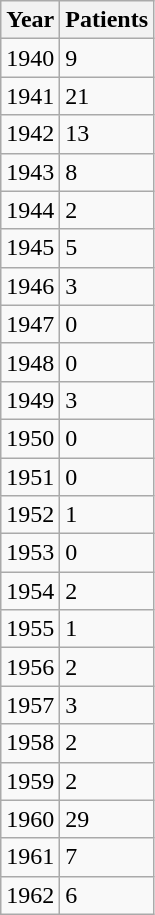<table class="wikitable">
<tr>
<th>Year</th>
<th>Patients</th>
</tr>
<tr>
<td>1940</td>
<td>9</td>
</tr>
<tr>
<td>1941</td>
<td>21</td>
</tr>
<tr>
<td>1942</td>
<td>13</td>
</tr>
<tr>
<td>1943</td>
<td>8</td>
</tr>
<tr>
<td>1944</td>
<td>2</td>
</tr>
<tr>
<td>1945</td>
<td>5</td>
</tr>
<tr>
<td>1946</td>
<td>3</td>
</tr>
<tr>
<td>1947</td>
<td>0</td>
</tr>
<tr>
<td>1948</td>
<td>0</td>
</tr>
<tr>
<td>1949</td>
<td>3</td>
</tr>
<tr>
<td>1950</td>
<td>0</td>
</tr>
<tr>
<td>1951</td>
<td>0</td>
</tr>
<tr>
<td>1952</td>
<td>1</td>
</tr>
<tr>
<td>1953</td>
<td>0</td>
</tr>
<tr>
<td>1954</td>
<td>2</td>
</tr>
<tr>
<td>1955</td>
<td>1</td>
</tr>
<tr>
<td>1956</td>
<td>2</td>
</tr>
<tr>
<td>1957</td>
<td>3</td>
</tr>
<tr>
<td>1958</td>
<td>2</td>
</tr>
<tr>
<td>1959</td>
<td>2</td>
</tr>
<tr>
<td>1960</td>
<td>29</td>
</tr>
<tr>
<td>1961</td>
<td>7</td>
</tr>
<tr>
<td>1962</td>
<td>6</td>
</tr>
</table>
